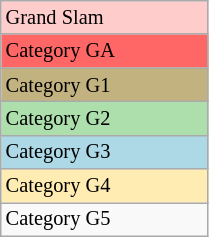<table class="wikitable" style="font-size:85%;" width=11%>
<tr bgcolor=#ffcccc>
<td>Grand Slam</td>
</tr>
<tr bgcolor=#FF6666>
<td>Category GA</td>
</tr>
<tr bgcolor=#C2B280>
<td>Category G1</td>
</tr>
<tr bgcolor="#ADDFAD">
<td>Category G2</td>
</tr>
<tr bgcolor="lightblue">
<td>Category G3</td>
</tr>
<tr bgcolor=#ffecb2>
<td>Category G4</td>
</tr>
<tr>
<td>Category G5</td>
</tr>
</table>
